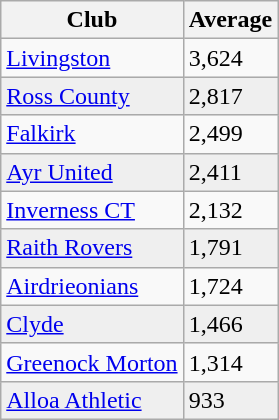<table class="wikitable">
<tr>
<th>Club</th>
<th>Average</th>
</tr>
<tr>
<td><a href='#'>Livingston</a></td>
<td>3,624</td>
</tr>
<tr bgcolor="#EFEFEF">
<td><a href='#'>Ross County</a></td>
<td>2,817</td>
</tr>
<tr>
<td><a href='#'>Falkirk</a></td>
<td>2,499</td>
</tr>
<tr bgcolor="#EFEFEF">
<td><a href='#'>Ayr United</a></td>
<td>2,411</td>
</tr>
<tr>
<td><a href='#'>Inverness CT</a></td>
<td>2,132</td>
</tr>
<tr bgcolor="#EFEFEF">
<td><a href='#'>Raith Rovers</a></td>
<td>1,791</td>
</tr>
<tr>
<td><a href='#'>Airdrieonians</a></td>
<td>1,724</td>
</tr>
<tr bgcolor="#EFEFEF">
<td><a href='#'>Clyde</a></td>
<td>1,466</td>
</tr>
<tr>
<td><a href='#'>Greenock Morton</a></td>
<td>1,314</td>
</tr>
<tr bgcolor="#EFEFEF">
<td><a href='#'>Alloa Athletic</a></td>
<td>933</td>
</tr>
</table>
